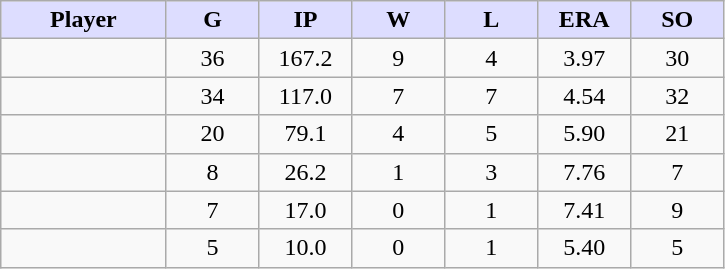<table class="wikitable sortable">
<tr>
<th style="background:#ddf; width:16%;">Player</th>
<th style="background:#ddf; width:9%;">G</th>
<th style="background:#ddf; width:9%;">IP</th>
<th style="background:#ddf; width:9%;">W</th>
<th style="background:#ddf; width:9%;">L</th>
<th style="background:#ddf; width:9%;">ERA</th>
<th style="background:#ddf; width:9%;">SO</th>
</tr>
<tr style="text-align:center;">
<td></td>
<td>36</td>
<td>167.2</td>
<td>9</td>
<td>4</td>
<td>3.97</td>
<td>30</td>
</tr>
<tr style="text-align:center;">
<td></td>
<td>34</td>
<td>117.0</td>
<td>7</td>
<td>7</td>
<td>4.54</td>
<td>32</td>
</tr>
<tr style="text-align:center;">
<td></td>
<td>20</td>
<td>79.1</td>
<td>4</td>
<td>5</td>
<td>5.90</td>
<td>21</td>
</tr>
<tr style="text-align:center;">
<td></td>
<td>8</td>
<td>26.2</td>
<td>1</td>
<td>3</td>
<td>7.76</td>
<td>7</td>
</tr>
<tr style="text-align:center;">
<td></td>
<td>7</td>
<td>17.0</td>
<td>0</td>
<td>1</td>
<td>7.41</td>
<td>9</td>
</tr>
<tr style="text-align:center;">
<td></td>
<td>5</td>
<td>10.0</td>
<td>0</td>
<td>1</td>
<td>5.40</td>
<td>5</td>
</tr>
</table>
